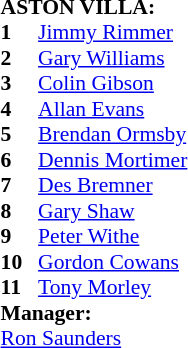<table style="font-size: 90%" cellspacing="0" cellpadding="0" align=center>
<tr>
<td colspan="4"><strong>ASTON VILLA:</strong></td>
</tr>
<tr>
<th width="25"></th>
</tr>
<tr>
<td><strong>1</strong></td>
<td> <a href='#'>Jimmy Rimmer</a></td>
</tr>
<tr>
<td><strong>2</strong></td>
<td> <a href='#'>Gary Williams</a></td>
</tr>
<tr>
<td><strong>3</strong></td>
<td> <a href='#'>Colin Gibson</a></td>
</tr>
<tr>
<td><strong>4</strong></td>
<td> <a href='#'>Allan Evans</a></td>
</tr>
<tr>
<td><strong>5</strong></td>
<td> <a href='#'>Brendan Ormsby</a></td>
</tr>
<tr>
<td><strong>6</strong></td>
<td> <a href='#'>Dennis Mortimer</a></td>
</tr>
<tr>
<td><strong>7</strong></td>
<td> <a href='#'>Des Bremner</a></td>
</tr>
<tr>
<td><strong>8</strong></td>
<td> <a href='#'>Gary Shaw</a></td>
</tr>
<tr>
<td><strong>9</strong></td>
<td> <a href='#'>Peter Withe</a></td>
</tr>
<tr>
<td><strong>10</strong></td>
<td> <a href='#'>Gordon Cowans</a></td>
</tr>
<tr>
<td><strong>11</strong></td>
<td> <a href='#'>Tony Morley</a></td>
</tr>
<tr>
<td colspan=4><strong>Manager:</strong></td>
</tr>
<tr>
<td colspan="4"> <a href='#'>Ron Saunders</a></td>
</tr>
</table>
